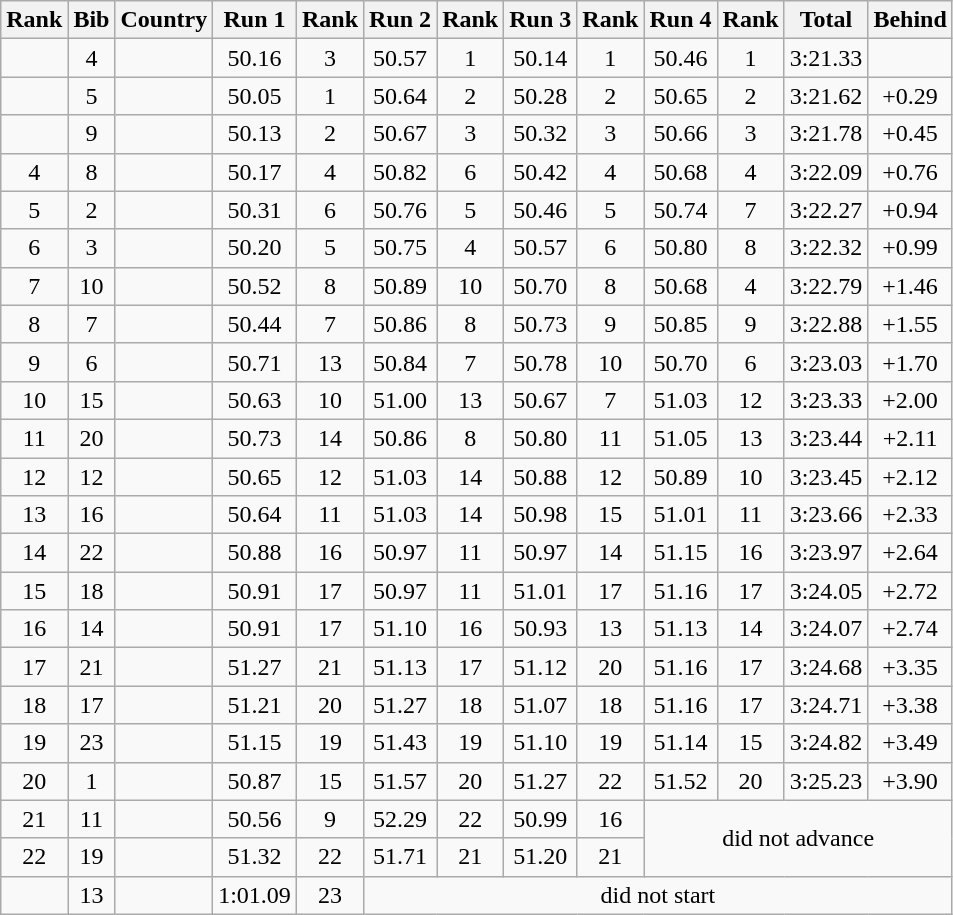<table class="wikitable sortable" style="text-align:center">
<tr>
<th>Rank</th>
<th>Bib</th>
<th>Country</th>
<th>Run 1</th>
<th>Rank</th>
<th>Run 2</th>
<th>Rank</th>
<th>Run 3</th>
<th>Rank</th>
<th>Run 4</th>
<th>Rank</th>
<th>Total</th>
<th>Behind</th>
</tr>
<tr>
<td></td>
<td>4</td>
<td align=left></td>
<td>50.16</td>
<td>3</td>
<td>50.57</td>
<td>1</td>
<td>50.14</td>
<td>1</td>
<td>50.46</td>
<td>1</td>
<td>3:21.33</td>
<td></td>
</tr>
<tr>
<td></td>
<td>5</td>
<td align=left></td>
<td>50.05</td>
<td>1</td>
<td>50.64</td>
<td>2</td>
<td>50.28</td>
<td>2</td>
<td>50.65</td>
<td>2</td>
<td>3:21.62</td>
<td>+0.29</td>
</tr>
<tr>
<td></td>
<td>9</td>
<td align=left></td>
<td>50.13</td>
<td>2</td>
<td>50.67</td>
<td>3</td>
<td>50.32</td>
<td>3</td>
<td>50.66</td>
<td>3</td>
<td>3:21.78</td>
<td>+0.45</td>
</tr>
<tr>
<td>4</td>
<td>8</td>
<td align=left></td>
<td>50.17</td>
<td>4</td>
<td>50.82</td>
<td>6</td>
<td>50.42</td>
<td>4</td>
<td>50.68</td>
<td>4</td>
<td>3:22.09</td>
<td>+0.76</td>
</tr>
<tr>
<td>5</td>
<td>2</td>
<td align=left></td>
<td>50.31</td>
<td>6</td>
<td>50.76</td>
<td>5</td>
<td>50.46</td>
<td>5</td>
<td>50.74</td>
<td>7</td>
<td>3:22.27</td>
<td>+0.94</td>
</tr>
<tr>
<td>6</td>
<td>3</td>
<td align=left></td>
<td>50.20</td>
<td>5</td>
<td>50.75</td>
<td>4</td>
<td>50.57</td>
<td>6</td>
<td>50.80</td>
<td>8</td>
<td>3:22.32</td>
<td>+0.99</td>
</tr>
<tr>
<td>7</td>
<td>10</td>
<td align=left></td>
<td>50.52</td>
<td>8</td>
<td>50.89</td>
<td>10</td>
<td>50.70</td>
<td>8</td>
<td>50.68</td>
<td>4</td>
<td>3:22.79</td>
<td>+1.46</td>
</tr>
<tr>
<td>8</td>
<td>7</td>
<td align=left></td>
<td>50.44</td>
<td>7</td>
<td>50.86</td>
<td>8</td>
<td>50.73</td>
<td>9</td>
<td>50.85</td>
<td>9</td>
<td>3:22.88</td>
<td>+1.55</td>
</tr>
<tr>
<td>9</td>
<td>6</td>
<td align=left></td>
<td>50.71</td>
<td>13</td>
<td>50.84</td>
<td>7</td>
<td>50.78</td>
<td>10</td>
<td>50.70</td>
<td>6</td>
<td>3:23.03</td>
<td>+1.70</td>
</tr>
<tr>
<td>10</td>
<td>15</td>
<td align=left></td>
<td>50.63</td>
<td>10</td>
<td>51.00</td>
<td>13</td>
<td>50.67</td>
<td>7</td>
<td>51.03</td>
<td>12</td>
<td>3:23.33</td>
<td>+2.00</td>
</tr>
<tr>
<td>11</td>
<td>20</td>
<td align=left></td>
<td>50.73</td>
<td>14</td>
<td>50.86</td>
<td>8</td>
<td>50.80</td>
<td>11</td>
<td>51.05</td>
<td>13</td>
<td>3:23.44</td>
<td>+2.11</td>
</tr>
<tr>
<td>12</td>
<td>12</td>
<td align=left></td>
<td>50.65</td>
<td>12</td>
<td>51.03</td>
<td>14</td>
<td>50.88</td>
<td>12</td>
<td>50.89</td>
<td>10</td>
<td>3:23.45</td>
<td>+2.12</td>
</tr>
<tr>
<td>13</td>
<td>16</td>
<td align=left></td>
<td>50.64</td>
<td>11</td>
<td>51.03</td>
<td>14</td>
<td>50.98</td>
<td>15</td>
<td>51.01</td>
<td>11</td>
<td>3:23.66</td>
<td>+2.33</td>
</tr>
<tr>
<td>14</td>
<td>22</td>
<td align=left></td>
<td>50.88</td>
<td>16</td>
<td>50.97</td>
<td>11</td>
<td>50.97</td>
<td>14</td>
<td>51.15</td>
<td>16</td>
<td>3:23.97</td>
<td>+2.64</td>
</tr>
<tr>
<td>15</td>
<td>18</td>
<td align=left></td>
<td>50.91</td>
<td>17</td>
<td>50.97</td>
<td>11</td>
<td>51.01</td>
<td>17</td>
<td>51.16</td>
<td>17</td>
<td>3:24.05</td>
<td>+2.72</td>
</tr>
<tr>
<td>16</td>
<td>14</td>
<td align=left></td>
<td>50.91</td>
<td>17</td>
<td>51.10</td>
<td>16</td>
<td>50.93</td>
<td>13</td>
<td>51.13</td>
<td>14</td>
<td>3:24.07</td>
<td>+2.74</td>
</tr>
<tr>
<td>17</td>
<td>21</td>
<td align=left></td>
<td>51.27</td>
<td>21</td>
<td>51.13</td>
<td>17</td>
<td>51.12</td>
<td>20</td>
<td>51.16</td>
<td>17</td>
<td>3:24.68</td>
<td>+3.35</td>
</tr>
<tr>
<td>18</td>
<td>17</td>
<td align=left></td>
<td>51.21</td>
<td>20</td>
<td>51.27</td>
<td>18</td>
<td>51.07</td>
<td>18</td>
<td>51.16</td>
<td>17</td>
<td>3:24.71</td>
<td>+3.38</td>
</tr>
<tr>
<td>19</td>
<td>23</td>
<td align=left></td>
<td>51.15</td>
<td>19</td>
<td>51.43</td>
<td>19</td>
<td>51.10</td>
<td>19</td>
<td>51.14</td>
<td>15</td>
<td>3:24.82</td>
<td>+3.49</td>
</tr>
<tr>
<td>20</td>
<td>1</td>
<td align=left></td>
<td>50.87</td>
<td>15</td>
<td>51.57</td>
<td>20</td>
<td>51.27</td>
<td>22</td>
<td>51.52</td>
<td>20</td>
<td>3:25.23</td>
<td>+3.90</td>
</tr>
<tr>
<td>21</td>
<td>11</td>
<td align=left></td>
<td>50.56</td>
<td>9</td>
<td>52.29</td>
<td>22</td>
<td>50.99</td>
<td>16</td>
<td rowspan=2 colspan=4>did not advance</td>
</tr>
<tr>
<td>22</td>
<td>19</td>
<td align=left></td>
<td>51.32</td>
<td>22</td>
<td>51.71</td>
<td>21</td>
<td>51.20</td>
<td>21</td>
</tr>
<tr>
<td></td>
<td>13</td>
<td align=left></td>
<td>1:01.09</td>
<td>23</td>
<td colspan=8>did not start</td>
</tr>
</table>
